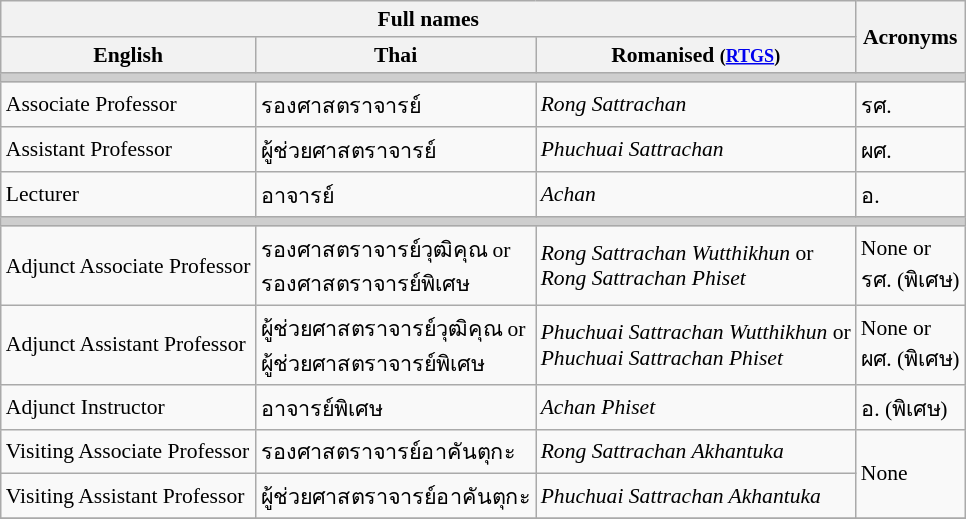<table class="wikitable" style="text-align:left; font-size:90%;">
<tr>
<th colspan=3>Full names</th>
<th rowspan=2>Acronyms</th>
</tr>
<tr>
<th>English</th>
<th>Thai</th>
<th>Romanised <small>(<a href='#'>RTGS</a>)</small></th>
</tr>
<tr>
<td align = "center" colspan="30" bgcolor="#cecece"></td>
</tr>
<tr>
<td>Associate Professor</td>
<td>รองศาสตราจารย์</td>
<td><em>Rong Sattrachan</em></td>
<td>รศ.</td>
</tr>
<tr>
<td>Assistant Professor</td>
<td>ผู้ช่วยศาสตราจารย์</td>
<td><em>Phuchuai Sattrachan</em></td>
<td>ผศ.</td>
</tr>
<tr>
<td>Lecturer</td>
<td>อาจารย์</td>
<td><em>Achan</em></td>
<td>อ.</td>
</tr>
<tr>
<td align = "center" colspan="30" bgcolor="#cecece"></td>
</tr>
<tr>
<td>Adjunct Associate Professor</td>
<td>รองศาสตราจารย์วุฒิคุณ or <br> รองศาสตราจารย์พิเศษ</td>
<td><em>Rong Sattrachan Wutthikhun</em> or <br> <em>Rong Sattrachan Phiset</em></td>
<td>None or <br> รศ. (พิเศษ)</td>
</tr>
<tr>
<td>Adjunct Assistant Professor</td>
<td>ผู้ช่วยศาสตราจารย์วุฒิคุณ or <br> ผู้ช่วยศาสตราจารย์พิเศษ</td>
<td><em>Phuchuai Sattrachan Wutthikhun</em> or <br><em>Phuchuai Sattrachan Phiset</em></td>
<td>None or <br> ผศ. (พิเศษ)</td>
</tr>
<tr>
<td>Adjunct  Instructor</td>
<td>อาจารย์พิเศษ</td>
<td><em>Achan Phiset</em></td>
<td>อ. (พิเศษ)</td>
</tr>
<tr>
<td>Visiting Associate Professor</td>
<td>รองศาสตราจารย์อาคันตุกะ</td>
<td><em>Rong Sattrachan Akhantuka</em></td>
<td rowspan="2">None</td>
</tr>
<tr>
<td>Visiting Assistant Professor</td>
<td>ผู้ช่วยศาสตราจารย์อาคันตุกะ</td>
<td><em>Phuchuai Sattrachan Akhantuka</em></td>
</tr>
<tr>
</tr>
</table>
